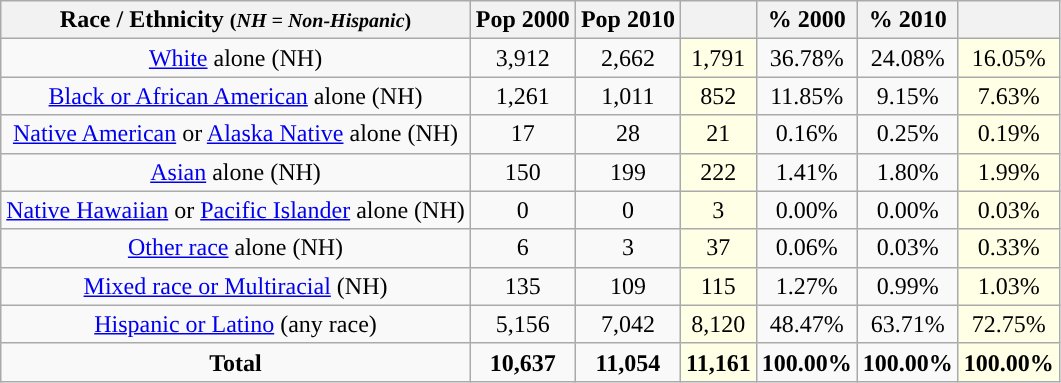<table class="wikitable" style="text-align:center;">
<tr>
<th>Race / Ethnicity <small>(<em>NH = Non-Hispanic</em>)</small></th>
<th>Pop 2000</th>
<th>Pop 2010</th>
<th></th>
<th>% 2000</th>
<th>% 2010</th>
<th></th>
</tr>
<tr>
<td><a href='#'>White</a> alone (NH)</td>
<td>3,912</td>
<td>2,662</td>
<td style='background: #ffffe6;'>1,791</td>
<td>36.78%</td>
<td>24.08%</td>
<td style='background: #ffffe6;'>16.05%</td>
</tr>
<tr>
<td><a href='#'>Black or African American</a> alone (NH)</td>
<td>1,261</td>
<td>1,011</td>
<td style='background: #ffffe6;'>852</td>
<td>11.85%</td>
<td>9.15%</td>
<td style='background: #ffffe6;'>7.63%</td>
</tr>
<tr>
<td><a href='#'>Native American</a> or <a href='#'>Alaska Native</a> alone (NH)</td>
<td>17</td>
<td>28</td>
<td style='background: #ffffe6;'>21</td>
<td>0.16%</td>
<td>0.25%</td>
<td style='background: #ffffe6;'>0.19%</td>
</tr>
<tr>
<td><a href='#'>Asian</a> alone (NH)</td>
<td>150</td>
<td>199</td>
<td style='background: #ffffe6;'>222</td>
<td>1.41%</td>
<td>1.80%</td>
<td style='background: #ffffe6;'>1.99%</td>
</tr>
<tr>
<td><a href='#'>Native Hawaiian</a> or <a href='#'>Pacific Islander</a> alone (NH)</td>
<td>0</td>
<td>0</td>
<td style='background: #ffffe6;'>3</td>
<td>0.00%</td>
<td>0.00%</td>
<td style='background: #ffffe6;'>0.03%</td>
</tr>
<tr>
<td><a href='#'>Other race</a> alone (NH)</td>
<td>6</td>
<td>3</td>
<td style='background: #ffffe6;'>37</td>
<td>0.06%</td>
<td>0.03%</td>
<td style='background: #ffffe6;'>0.33%</td>
</tr>
<tr>
<td><a href='#'>Mixed race or Multiracial</a> (NH)</td>
<td>135</td>
<td>109</td>
<td style='background: #ffffe6;'>115</td>
<td>1.27%</td>
<td>0.99%</td>
<td style='background: #ffffe6;'>1.03%</td>
</tr>
<tr>
<td><a href='#'>Hispanic or Latino</a> (any race)</td>
<td>5,156</td>
<td>7,042</td>
<td style='background: #ffffe6;'>8,120</td>
<td>48.47%</td>
<td>63.71%</td>
<td style='background: #ffffe6;'>72.75%</td>
</tr>
<tr>
<td><strong>Total</strong></td>
<td><strong>10,637</strong></td>
<td><strong>11,054</strong></td>
<td style='background: #ffffe6;'><strong>11,161</strong></td>
<td><strong>100.00%</strong></td>
<td><strong>100.00%</strong></td>
<td style='background: #ffffe6;'><strong>100.00%</strong></td>
</tr>
</table>
